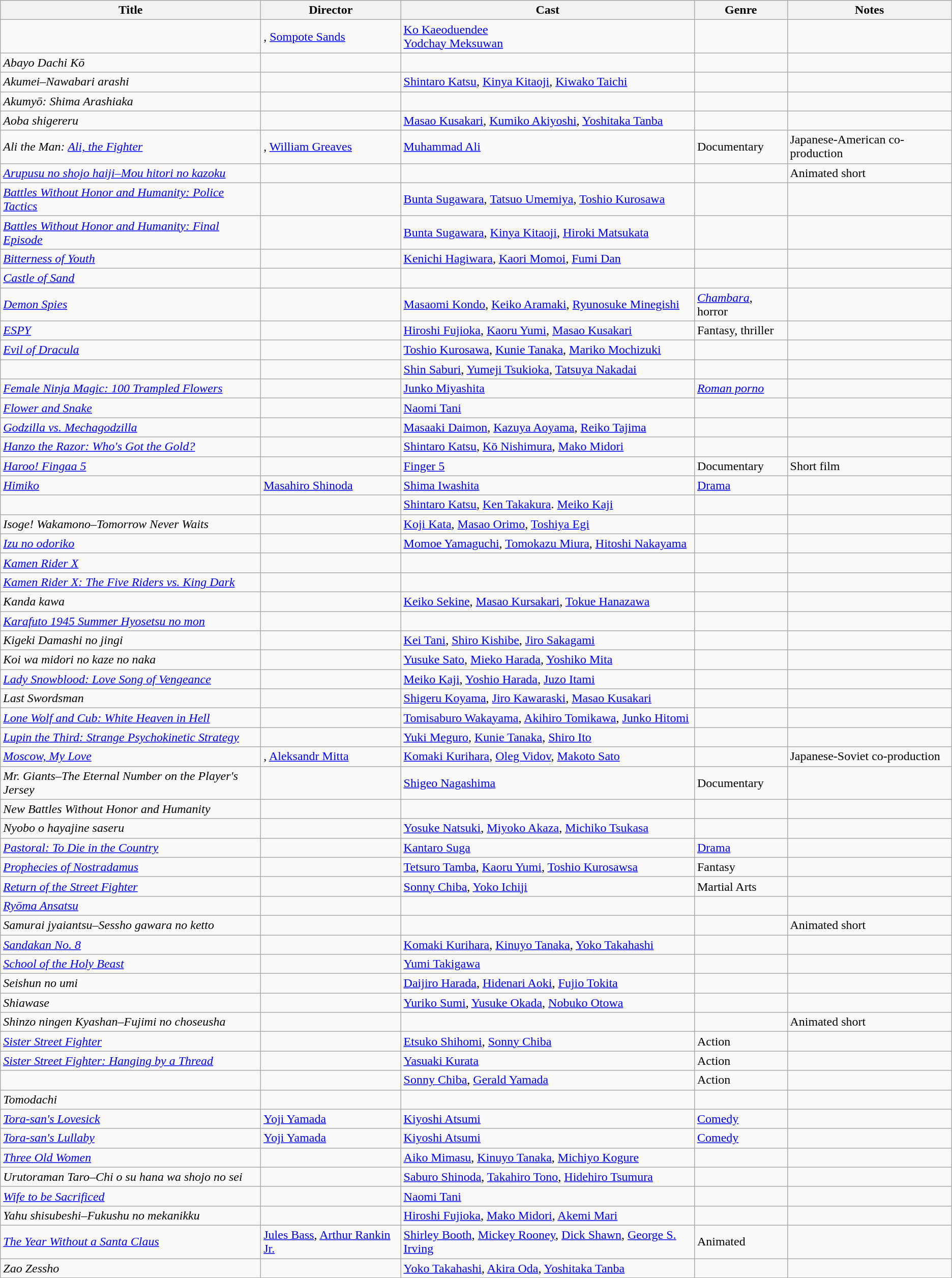<table class="wikitable sortable">
<tr>
<th scope="col">Title</th>
<th scope="col">Director</th>
<th scope="col" class="unsortable">Cast</th>
<th scope="col">Genre</th>
<th scope="col">Notes</th>
</tr>
<tr>
<td></td>
<td>, <a href='#'>Sompote Sands</a></td>
<td><a href='#'>Ko Kaeoduendee</a><br><a href='#'>Yodchay Meksuwan</a></td>
<td></td>
<td></td>
</tr>
<tr>
<td><em>Abayo Dachi Kō</em></td>
<td></td>
<td></td>
<td></td>
<td></td>
</tr>
<tr>
<td><em>Akumei–Nawabari arashi</em></td>
<td></td>
<td><a href='#'>Shintaro Katsu</a>, <a href='#'>Kinya Kitaoji</a>, <a href='#'>Kiwako Taichi</a></td>
<td></td>
<td></td>
</tr>
<tr>
<td><em>Akumyō: Shima Arashiaka</em></td>
<td></td>
<td></td>
<td></td>
<td></td>
</tr>
<tr>
<td><em>Aoba shigereru</em></td>
<td></td>
<td><a href='#'>Masao Kusakari</a>, <a href='#'>Kumiko Akiyoshi</a>, <a href='#'>Yoshitaka Tanba</a></td>
<td></td>
<td></td>
</tr>
<tr>
<td><em>Ali the Man: <a href='#'>Ali, the Fighter</a></em></td>
<td>, <a href='#'>William Greaves</a></td>
<td><a href='#'>Muhammad Ali</a></td>
<td>Documentary</td>
<td>Japanese-American co-production</td>
</tr>
<tr>
<td><em><a href='#'>Arupusu no shojo haiji–Mou hitori no kazoku</a></em></td>
<td></td>
<td></td>
<td></td>
<td>Animated short</td>
</tr>
<tr>
<td><em><a href='#'>Battles Without Honor and Humanity: Police Tactics</a></em></td>
<td></td>
<td><a href='#'>Bunta Sugawara</a>, <a href='#'>Tatsuo Umemiya</a>, <a href='#'>Toshio Kurosawa</a></td>
<td></td>
<td></td>
</tr>
<tr>
<td><em><a href='#'>Battles Without Honor and Humanity: Final Episode</a></em></td>
<td></td>
<td><a href='#'>Bunta Sugawara</a>, <a href='#'>Kinya Kitaoji</a>, <a href='#'>Hiroki Matsukata</a></td>
<td></td>
<td></td>
</tr>
<tr>
<td><em><a href='#'>Bitterness of Youth</a></em></td>
<td></td>
<td><a href='#'>Kenichi Hagiwara</a>, <a href='#'>Kaori Momoi</a>, <a href='#'>Fumi Dan</a></td>
<td></td>
<td></td>
</tr>
<tr>
<td><em><a href='#'>Castle of Sand</a></em></td>
<td></td>
<td></td>
<td></td>
<td></td>
</tr>
<tr>
<td><em><a href='#'>Demon Spies</a></em></td>
<td></td>
<td><a href='#'>Masaomi Kondo</a>, <a href='#'>Keiko Aramaki</a>, <a href='#'>Ryunosuke Minegishi</a></td>
<td><em><a href='#'>Chambara</a></em>, horror</td>
<td></td>
</tr>
<tr>
<td><em><a href='#'>ESPY</a></em></td>
<td></td>
<td><a href='#'>Hiroshi Fujioka</a>, <a href='#'>Kaoru Yumi</a>, <a href='#'>Masao Kusakari</a></td>
<td>Fantasy, thriller</td>
<td></td>
</tr>
<tr>
<td><em><a href='#'>Evil of Dracula</a></em></td>
<td></td>
<td><a href='#'>Toshio Kurosawa</a>, <a href='#'>Kunie Tanaka</a>, <a href='#'>Mariko Mochizuki</a></td>
<td></td>
<td></td>
</tr>
<tr>
<td></td>
<td></td>
<td><a href='#'>Shin Saburi</a>, <a href='#'>Yumeji Tsukioka</a>, <a href='#'>Tatsuya Nakadai</a></td>
<td></td>
<td></td>
</tr>
<tr>
<td><em><a href='#'>Female Ninja Magic: 100 Trampled Flowers</a></em></td>
<td></td>
<td><a href='#'>Junko Miyashita</a></td>
<td><a href='#'><em>Roman porno</em></a></td>
<td></td>
</tr>
<tr>
<td><em><a href='#'>Flower and Snake</a></em></td>
<td></td>
<td><a href='#'>Naomi Tani</a></td>
<td></td>
<td></td>
</tr>
<tr>
<td><em><a href='#'>Godzilla vs. Mechagodzilla</a></em></td>
<td></td>
<td><a href='#'>Masaaki Daimon</a>, <a href='#'>Kazuya Aoyama</a>, <a href='#'>Reiko Tajima</a></td>
<td></td>
<td></td>
</tr>
<tr>
<td><em><a href='#'>Hanzo the Razor: Who's Got the Gold?</a></em></td>
<td></td>
<td><a href='#'>Shintaro Katsu</a>, <a href='#'>Kō Nishimura</a>, <a href='#'>Mako Midori</a></td>
<td></td>
<td></td>
</tr>
<tr>
<td><em><a href='#'>Haroo! Fingaa 5</a></em></td>
<td></td>
<td><a href='#'>Finger 5</a></td>
<td>Documentary</td>
<td>Short film</td>
</tr>
<tr>
<td><em><a href='#'>Himiko</a></em></td>
<td><a href='#'>Masahiro Shinoda</a></td>
<td><a href='#'>Shima Iwashita</a></td>
<td><a href='#'>Drama</a></td>
<td></td>
</tr>
<tr>
<td></td>
<td></td>
<td><a href='#'>Shintaro Katsu</a>, <a href='#'>Ken Takakura</a>. <a href='#'>Meiko Kaji</a></td>
<td></td>
<td></td>
</tr>
<tr>
<td><em>Isoge! Wakamono–Tomorrow Never Waits</em></td>
<td></td>
<td><a href='#'>Koji Kata</a>, <a href='#'>Masao Orimo</a>, <a href='#'>Toshiya Egi</a></td>
<td></td>
<td></td>
</tr>
<tr>
<td><em><a href='#'>Izu no odoriko</a></em></td>
<td></td>
<td><a href='#'>Momoe Yamaguchi</a>, <a href='#'>Tomokazu Miura</a>, <a href='#'>Hitoshi Nakayama</a></td>
<td></td>
<td></td>
</tr>
<tr>
<td><em><a href='#'>Kamen Rider X</a></em></td>
<td></td>
<td></td>
<td></td>
<td></td>
</tr>
<tr>
<td><em><a href='#'>Kamen Rider X: The Five Riders vs. King Dark</a></em></td>
<td></td>
<td></td>
<td></td>
<td></td>
</tr>
<tr>
<td><em>Kanda kawa</em></td>
<td></td>
<td><a href='#'>Keiko Sekine</a>, <a href='#'>Masao Kursakari</a>, <a href='#'>Tokue Hanazawa</a></td>
<td></td>
<td></td>
</tr>
<tr>
<td><em><a href='#'>Karafuto 1945 Summer Hyosetsu no mon</a></em></td>
<td></td>
<td></td>
<td></td>
<td></td>
</tr>
<tr>
<td><em>Kigeki Damashi no jingi</em></td>
<td></td>
<td><a href='#'>Kei Tani</a>, <a href='#'>Shiro Kishibe</a>, <a href='#'>Jiro Sakagami</a></td>
<td></td>
<td></td>
</tr>
<tr>
<td><em>Koi wa midori no kaze no naka</em></td>
<td></td>
<td><a href='#'>Yusuke Sato</a>, <a href='#'>Mieko Harada</a>, <a href='#'>Yoshiko Mita</a></td>
<td></td>
<td></td>
</tr>
<tr>
<td><em><a href='#'>Lady Snowblood: Love Song of Vengeance</a></em></td>
<td></td>
<td><a href='#'>Meiko Kaji</a>, <a href='#'>Yoshio Harada</a>, <a href='#'>Juzo Itami</a></td>
<td></td>
<td></td>
</tr>
<tr>
<td><em>Last Swordsman</em></td>
<td></td>
<td><a href='#'>Shigeru Koyama</a>, <a href='#'>Jiro Kawaraski</a>, <a href='#'>Masao Kusakari</a></td>
<td></td>
<td></td>
</tr>
<tr>
<td><em><a href='#'>Lone Wolf and Cub: White Heaven in Hell</a></em></td>
<td></td>
<td><a href='#'>Tomisaburo Wakayama</a>, <a href='#'>Akihiro Tomikawa</a>, <a href='#'>Junko Hitomi</a></td>
<td></td>
<td></td>
</tr>
<tr>
<td><em><a href='#'>Lupin the Third: Strange Psychokinetic Strategy</a></em></td>
<td></td>
<td><a href='#'>Yuki Meguro</a>, <a href='#'>Kunie Tanaka</a>, <a href='#'>Shiro Ito</a></td>
<td></td>
<td></td>
</tr>
<tr>
<td><em><a href='#'>Moscow, My Love</a></em></td>
<td>, <a href='#'>Aleksandr Mitta</a></td>
<td><a href='#'>Komaki Kurihara</a>, <a href='#'>Oleg Vidov</a>, <a href='#'>Makoto Sato</a></td>
<td></td>
<td>Japanese-Soviet co-production</td>
</tr>
<tr>
<td><em>Mr. Giants–The Eternal Number on the Player's Jersey</em></td>
<td></td>
<td><a href='#'>Shigeo Nagashima</a></td>
<td>Documentary</td>
<td></td>
</tr>
<tr>
<td><em>New Battles Without Honor and Humanity</em></td>
<td></td>
<td></td>
<td></td>
<td></td>
</tr>
<tr>
<td><em>Nyobo o hayajine saseru</em></td>
<td></td>
<td><a href='#'>Yosuke Natsuki</a>, <a href='#'>Miyoko Akaza</a>, <a href='#'>Michiko Tsukasa</a></td>
<td></td>
<td></td>
</tr>
<tr>
<td><em><a href='#'>Pastoral: To Die in the Country</a></em></td>
<td></td>
<td><a href='#'>Kantaro Suga</a></td>
<td><a href='#'>Drama</a></td>
<td></td>
</tr>
<tr>
<td><em><a href='#'>Prophecies of Nostradamus</a></em></td>
<td></td>
<td><a href='#'>Tetsuro Tamba</a>, <a href='#'>Kaoru Yumi</a>, <a href='#'>Toshio Kurosawsa</a></td>
<td>Fantasy</td>
<td></td>
</tr>
<tr>
<td><em><a href='#'>Return of the Street Fighter</a></em></td>
<td></td>
<td><a href='#'>Sonny Chiba</a>, <a href='#'>Yoko Ichiji</a></td>
<td>Martial Arts</td>
<td></td>
</tr>
<tr>
<td><em><a href='#'>Ryōma Ansatsu</a></em></td>
<td></td>
<td></td>
<td></td>
<td></td>
</tr>
<tr>
<td><em>Samurai jyaiantsu–Sessho gawara no ketto</em></td>
<td></td>
<td></td>
<td></td>
<td>Animated short</td>
</tr>
<tr>
<td><em><a href='#'>Sandakan No. 8</a></em></td>
<td></td>
<td><a href='#'>Komaki Kurihara</a>, <a href='#'>Kinuyo Tanaka</a>, <a href='#'>Yoko Takahashi</a></td>
<td></td>
<td></td>
</tr>
<tr>
<td><em><a href='#'>School of the Holy Beast</a></em></td>
<td></td>
<td><a href='#'>Yumi Takigawa</a></td>
<td></td>
<td></td>
</tr>
<tr>
<td><em>Seishun no umi</em></td>
<td></td>
<td><a href='#'>Daijiro Harada</a>, <a href='#'>Hidenari Aoki</a>, <a href='#'>Fujio Tokita</a></td>
<td></td>
<td></td>
</tr>
<tr>
<td><em>Shiawase</em></td>
<td></td>
<td><a href='#'>Yuriko Sumi</a>, <a href='#'>Yusuke Okada</a>, <a href='#'>Nobuko Otowa</a></td>
<td></td>
<td></td>
</tr>
<tr>
<td><em>Shinzo ningen Kyashan–Fujimi no choseusha</em></td>
<td></td>
<td></td>
<td></td>
<td>Animated short</td>
</tr>
<tr>
<td><em><a href='#'>Sister Street Fighter</a></em></td>
<td></td>
<td><a href='#'>Etsuko Shihomi</a>, <a href='#'>Sonny Chiba</a></td>
<td>Action</td>
<td></td>
</tr>
<tr>
<td><em><a href='#'>Sister Street Fighter: Hanging by a Thread</a></em></td>
<td></td>
<td><a href='#'>Yasuaki Kurata</a></td>
<td>Action</td>
<td></td>
</tr>
<tr>
<td></td>
<td></td>
<td><a href='#'>Sonny Chiba</a>, <a href='#'>Gerald Yamada</a></td>
<td>Action</td>
<td></td>
</tr>
<tr>
<td><em>Tomodachi</em></td>
<td></td>
<td></td>
<td></td>
<td></td>
</tr>
<tr>
<td><em><a href='#'>Tora-san's Lovesick</a></em></td>
<td><a href='#'>Yoji Yamada</a></td>
<td><a href='#'>Kiyoshi Atsumi</a></td>
<td><a href='#'>Comedy</a></td>
<td></td>
</tr>
<tr>
<td><em><a href='#'>Tora-san's Lullaby</a></em></td>
<td><a href='#'>Yoji Yamada</a></td>
<td><a href='#'>Kiyoshi Atsumi</a></td>
<td><a href='#'>Comedy</a></td>
<td></td>
</tr>
<tr>
<td><em><a href='#'>Three Old Women</a></em></td>
<td></td>
<td><a href='#'>Aiko Mimasu</a>, <a href='#'>Kinuyo Tanaka</a>, <a href='#'>Michiyo Kogure</a></td>
<td></td>
<td></td>
</tr>
<tr>
<td><em>Urutoraman Taro–Chi o su hana wa shojo no sei</em></td>
<td></td>
<td><a href='#'>Saburo Shinoda</a>, <a href='#'>Takahiro Tono</a>, <a href='#'>Hidehiro Tsumura</a></td>
<td></td>
<td></td>
</tr>
<tr>
<td><em><a href='#'>Wife to be Sacrificed</a></em></td>
<td></td>
<td><a href='#'>Naomi Tani</a></td>
<td></td>
<td></td>
</tr>
<tr>
<td><em>Yahu shisubeshi–Fukushu no mekanikku</em></td>
<td></td>
<td><a href='#'>Hiroshi Fujioka</a>, <a href='#'>Mako Midori</a>, <a href='#'>Akemi Mari</a></td>
<td></td>
<td></td>
</tr>
<tr>
<td><em><a href='#'>The Year Without a Santa Claus</a></em></td>
<td><a href='#'>Jules Bass</a>, <a href='#'>Arthur Rankin Jr.</a></td>
<td><a href='#'>Shirley Booth</a>, <a href='#'>Mickey Rooney</a>, <a href='#'>Dick Shawn</a>, <a href='#'>George S. Irving</a></td>
<td>Animated</td>
<td></td>
</tr>
<tr>
<td><em>Zao Zessho</em></td>
<td></td>
<td><a href='#'>Yoko Takahashi</a>, <a href='#'>Akira Oda</a>, <a href='#'>Yoshitaka Tanba</a></td>
<td></td>
<td></td>
</tr>
<tr>
</tr>
</table>
